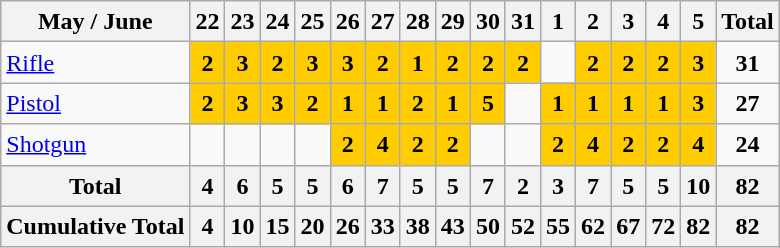<table class="wikitable" style="line-height:1.25em; text-align:center">
<tr>
<th>May / June</th>
<th>22</th>
<th>23</th>
<th>24</th>
<th>25</th>
<th>26</th>
<th>27</th>
<th>28</th>
<th>29</th>
<th>30</th>
<th>31</th>
<th>1</th>
<th>2</th>
<th>3</th>
<th>4</th>
<th>5</th>
<th>Total</th>
</tr>
<tr>
<td align=left><a href='#'>Rifle</a></td>
<td bgcolor=ffcc00><strong>2</strong></td>
<td bgcolor=ffcc00><strong>3</strong></td>
<td bgcolor=ffcc00><strong>2</strong></td>
<td bgcolor=ffcc00><strong>3</strong></td>
<td bgcolor=ffcc00><strong>3</strong></td>
<td bgcolor=ffcc00><strong>2</strong></td>
<td bgcolor=ffcc00><strong>1</strong></td>
<td bgcolor=ffcc00><strong>2</strong></td>
<td bgcolor=ffcc00><strong>2</strong></td>
<td bgcolor=ffcc00><strong>2</strong></td>
<td></td>
<td bgcolor=ffcc00><strong>2</strong></td>
<td bgcolor=ffcc00><strong>2</strong></td>
<td bgcolor=ffcc00><strong>2</strong></td>
<td bgcolor=ffcc00><strong>3</strong></td>
<td><strong>31</strong></td>
</tr>
<tr>
<td align=left><a href='#'>Pistol</a></td>
<td bgcolor=ffcc00><strong>2</strong></td>
<td bgcolor=ffcc00><strong>3</strong></td>
<td bgcolor=ffcc00><strong>3</strong></td>
<td bgcolor=ffcc00><strong>2</strong></td>
<td bgcolor=ffcc00><strong>1</strong></td>
<td bgcolor=ffcc00><strong>1</strong></td>
<td bgcolor=ffcc00><strong>2</strong></td>
<td bgcolor=ffcc00><strong>1</strong></td>
<td bgcolor=ffcc00><strong>5</strong></td>
<td></td>
<td bgcolor=ffcc00><strong>1</strong></td>
<td bgcolor=ffcc00><strong>1</strong></td>
<td bgcolor=ffcc00><strong>1</strong></td>
<td bgcolor=ffcc00><strong>1</strong></td>
<td bgcolor=ffcc00><strong>3</strong></td>
<td><strong>27</strong></td>
</tr>
<tr>
<td align=left><a href='#'>Shotgun</a></td>
<td></td>
<td></td>
<td></td>
<td></td>
<td bgcolor=ffcc00><strong>2</strong></td>
<td bgcolor=ffcc00><strong>4</strong></td>
<td bgcolor=ffcc00><strong>2</strong></td>
<td bgcolor=ffcc00><strong>2</strong></td>
<td></td>
<td></td>
<td bgcolor=ffcc00><strong>2</strong></td>
<td bgcolor=ffcc00><strong>4</strong></td>
<td bgcolor=ffcc00><strong>2</strong></td>
<td bgcolor=ffcc00><strong>2</strong></td>
<td bgcolor=ffcc00><strong>4</strong></td>
<td><strong>24</strong></td>
</tr>
<tr>
<th>Total</th>
<th>4</th>
<th>6</th>
<th>5</th>
<th>5</th>
<th>6</th>
<th>7</th>
<th>5</th>
<th>5</th>
<th>7</th>
<th>2</th>
<th>3</th>
<th>7</th>
<th>5</th>
<th>5</th>
<th>10</th>
<th>82</th>
</tr>
<tr>
<th>Cumulative Total</th>
<th>4</th>
<th>10</th>
<th>15</th>
<th>20</th>
<th>26</th>
<th>33</th>
<th>38</th>
<th>43</th>
<th>50</th>
<th>52</th>
<th>55</th>
<th>62</th>
<th>67</th>
<th>72</th>
<th>82</th>
<th>82</th>
</tr>
</table>
